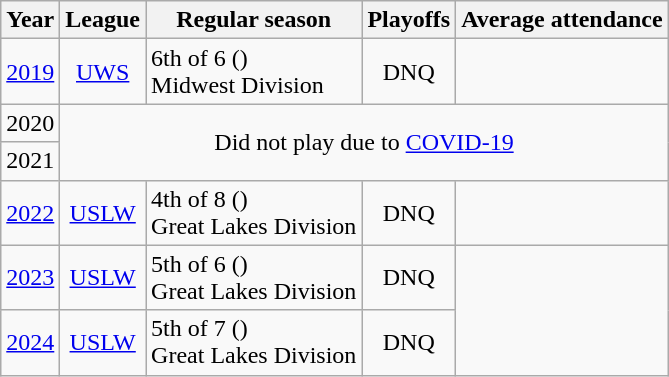<table class="wikitable" style="text-align: center">
<tr>
<th>Year</th>
<th>League</th>
<th>Regular season</th>
<th>Playoffs</th>
<th>Average attendance</th>
</tr>
<tr>
<td><a href='#'>2019</a></td>
<td><a href='#'>UWS</a></td>
<td style="text-align: left;">6th of 6 ()<br>Midwest Division</td>
<td>DNQ</td>
<td></td>
</tr>
<tr>
<td>2020</td>
<td colspan=4 rowspan=2>Did not play due to <a href='#'>COVID-19</a></td>
</tr>
<tr>
<td>2021</td>
</tr>
<tr>
<td><a href='#'>2022</a></td>
<td><a href='#'>USLW</a></td>
<td style="text-align: left;">4th of 8 ()<br>Great Lakes Division</td>
<td>DNQ</td>
<td></td>
</tr>
<tr>
<td><a href='#'>2023</a></td>
<td><a href='#'>USLW</a></td>
<td style="text-align: left;">5th of 6 ()<br>Great Lakes Division</td>
<td>DNQ</td>
</tr>
<tr>
<td><a href='#'>2024</a></td>
<td><a href='#'>USLW</a></td>
<td style="text-align: left;">5th of 7 ()<br>Great Lakes Division</td>
<td>DNQ</td>
</tr>
</table>
